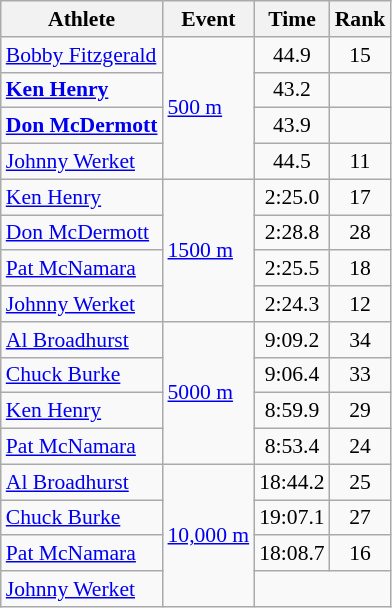<table class=wikitable style=font-size:90%;text-align:center>
<tr>
<th>Athlete</th>
<th>Event</th>
<th>Time</th>
<th>Rank</th>
</tr>
<tr>
<td align=left><a href='#'>Bobby Fitzgerald</a></td>
<td align=left rowspan=4><a href='#'>500 m</a></td>
<td>44.9</td>
<td>15</td>
</tr>
<tr>
<td align=left><strong><a href='#'>Ken Henry</a></strong></td>
<td>43.2</td>
<td></td>
</tr>
<tr>
<td align=left><strong><a href='#'>Don McDermott</a></strong></td>
<td>43.9</td>
<td></td>
</tr>
<tr>
<td align=left><a href='#'>Johnny Werket</a></td>
<td>44.5</td>
<td>11</td>
</tr>
<tr>
<td align=left><a href='#'>Ken Henry</a></td>
<td align=left rowspan=4><a href='#'>1500 m</a></td>
<td>2:25.0</td>
<td>17</td>
</tr>
<tr>
<td align=left><a href='#'>Don McDermott</a></td>
<td>2:28.8</td>
<td>28</td>
</tr>
<tr>
<td align=left><a href='#'>Pat McNamara</a></td>
<td>2:25.5</td>
<td>18</td>
</tr>
<tr>
<td align=left><a href='#'>Johnny Werket</a></td>
<td>2:24.3</td>
<td>12</td>
</tr>
<tr>
<td align=left><a href='#'>Al Broadhurst</a></td>
<td align=left rowspan=4><a href='#'>5000 m</a></td>
<td>9:09.2</td>
<td>34</td>
</tr>
<tr>
<td align=left><a href='#'>Chuck Burke</a></td>
<td>9:06.4</td>
<td>33</td>
</tr>
<tr>
<td align=left><a href='#'>Ken Henry</a></td>
<td>8:59.9</td>
<td>29</td>
</tr>
<tr>
<td align=left><a href='#'>Pat McNamara</a></td>
<td>8:53.4</td>
<td>24</td>
</tr>
<tr>
<td align=left><a href='#'>Al Broadhurst</a></td>
<td align=left rowspan=4><a href='#'>10,000 m</a></td>
<td>18:44.2</td>
<td>25</td>
</tr>
<tr>
<td align=left><a href='#'>Chuck Burke</a></td>
<td>19:07.1</td>
<td>27</td>
</tr>
<tr>
<td align=left><a href='#'>Pat McNamara</a></td>
<td>18:08.7</td>
<td>16</td>
</tr>
<tr>
<td align=left><a href='#'>Johnny Werket</a></td>
<td colspan=2></td>
</tr>
</table>
